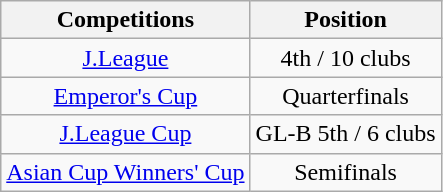<table class="wikitable" style="text-align:center;">
<tr>
<th>Competitions</th>
<th>Position</th>
</tr>
<tr>
<td><a href='#'>J.League</a></td>
<td>4th / 10 clubs</td>
</tr>
<tr>
<td><a href='#'>Emperor's Cup</a></td>
<td>Quarterfinals</td>
</tr>
<tr>
<td><a href='#'>J.League Cup</a></td>
<td>GL-B 5th / 6 clubs</td>
</tr>
<tr>
<td><a href='#'>Asian Cup Winners' Cup</a></td>
<td>Semifinals</td>
</tr>
</table>
